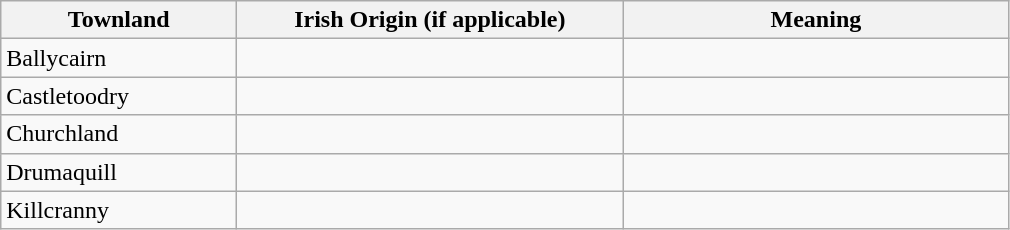<table class="wikitable" style="border:1px solid darkgray;">
<tr>
<th width="150">Townland</th>
<th width="250">Irish Origin (if applicable)</th>
<th width="250">Meaning</th>
</tr>
<tr>
<td>Ballycairn</td>
<td></td>
<td></td>
</tr>
<tr>
<td>Castletoodry</td>
<td></td>
<td></td>
</tr>
<tr>
<td>Churchland</td>
<td></td>
<td></td>
</tr>
<tr>
<td>Drumaquill</td>
<td></td>
<td></td>
</tr>
<tr>
<td>Killcranny</td>
<td></td>
<td></td>
</tr>
</table>
